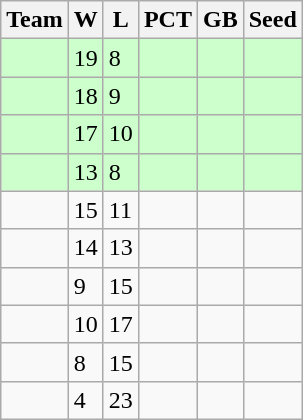<table class=wikitable>
<tr>
<th>Team</th>
<th>W</th>
<th>L</th>
<th>PCT</th>
<th>GB</th>
<th>Seed</th>
</tr>
<tr bgcolor=#ccffcc>
<td></td>
<td>19</td>
<td>8</td>
<td></td>
<td></td>
<td></td>
</tr>
<tr bgcolor=#ccffcc>
<td></td>
<td>18</td>
<td>9</td>
<td></td>
<td></td>
<td></td>
</tr>
<tr bgcolor=#ccffcc>
<td></td>
<td>17</td>
<td>10</td>
<td></td>
<td></td>
<td></td>
</tr>
<tr bgcolor=#ccffcc>
<td></td>
<td>13</td>
<td>8</td>
<td></td>
<td></td>
<td></td>
</tr>
<tr>
<td></td>
<td>15</td>
<td>11</td>
<td></td>
<td></td>
<td></td>
</tr>
<tr>
<td></td>
<td>14</td>
<td>13</td>
<td></td>
<td></td>
<td></td>
</tr>
<tr>
<td></td>
<td>9</td>
<td>15</td>
<td></td>
<td></td>
<td></td>
</tr>
<tr>
<td></td>
<td>10</td>
<td>17</td>
<td></td>
<td></td>
<td></td>
</tr>
<tr>
<td></td>
<td>8</td>
<td>15</td>
<td></td>
<td></td>
<td></td>
</tr>
<tr>
<td></td>
<td>4</td>
<td>23</td>
<td></td>
<td></td>
<td></td>
</tr>
</table>
